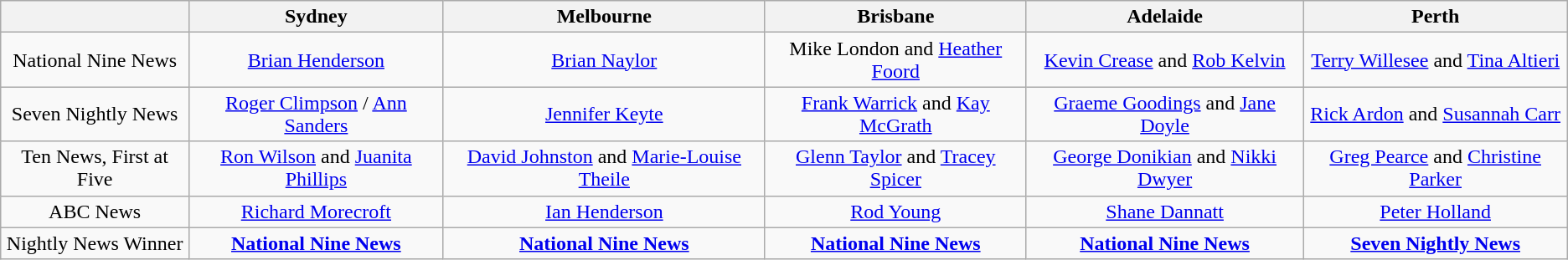<table class="wikitable">
<tr>
<th></th>
<th>Sydney</th>
<th>Melbourne</th>
<th>Brisbane</th>
<th>Adelaide</th>
<th>Perth</th>
</tr>
<tr style="text-align:center">
<td>National Nine News</td>
<td><a href='#'>Brian Henderson</a></td>
<td><a href='#'>Brian Naylor</a></td>
<td>Mike London and <a href='#'>Heather Foord</a></td>
<td><a href='#'>Kevin Crease</a> and <a href='#'>Rob Kelvin</a></td>
<td><a href='#'>Terry Willesee</a> and <a href='#'>Tina Altieri</a></td>
</tr>
<tr style="text-align:center">
<td>Seven Nightly News</td>
<td><a href='#'>Roger Climpson</a> / <a href='#'>Ann Sanders</a></td>
<td><a href='#'>Jennifer Keyte</a></td>
<td><a href='#'>Frank Warrick</a> and <a href='#'>Kay McGrath</a></td>
<td><a href='#'>Graeme Goodings</a> and <a href='#'>Jane Doyle</a></td>
<td><a href='#'>Rick Ardon</a> and <a href='#'>Susannah Carr</a></td>
</tr>
<tr style="text-align:center">
<td>Ten News, First at Five</td>
<td><a href='#'>Ron Wilson</a> and <a href='#'>Juanita Phillips</a></td>
<td><a href='#'>David Johnston</a> and <a href='#'>Marie-Louise Theile</a></td>
<td><a href='#'>Glenn Taylor</a> and <a href='#'>Tracey Spicer</a></td>
<td><a href='#'>George Donikian</a> and <a href='#'>Nikki Dwyer</a></td>
<td><a href='#'>Greg Pearce</a> and <a href='#'>Christine Parker</a></td>
</tr>
<tr style="text-align:center">
<td>ABC News</td>
<td><a href='#'>Richard Morecroft</a></td>
<td><a href='#'>Ian Henderson</a></td>
<td><a href='#'>Rod Young</a></td>
<td><a href='#'>Shane Dannatt</a></td>
<td><a href='#'>Peter Holland</a></td>
</tr>
<tr style="text-align:center">
<td>Nightly News Winner</td>
<td><strong><a href='#'>National Nine News</a></strong></td>
<td><strong><a href='#'>National Nine News</a></strong></td>
<td><strong><a href='#'>National Nine News</a></strong></td>
<td><strong><a href='#'>National Nine News</a></strong></td>
<td><strong><a href='#'>Seven Nightly News</a></strong></td>
</tr>
</table>
